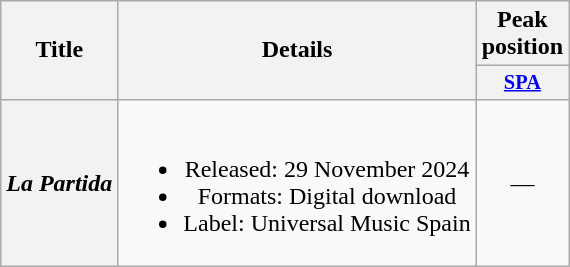<table class="wikitable plainrowheaders" style="text-align:center;">
<tr>
<th scope="col" rowspan="2">Title</th>
<th scope="col" rowspan="2">Details</th>
<th scope="col" colspan="1">Peak position</th>
</tr>
<tr>
<th scope="col" style="width:3em;font-size:85%;"><a href='#'>SPA</a><br></th>
</tr>
<tr>
<th scope="row"><em>La Partida</em></th>
<td><br><ul><li>Released: 29 November 2024</li><li>Formats: Digital download</li><li>Label: Universal Music Spain</li></ul></td>
<td>—</td>
</tr>
</table>
